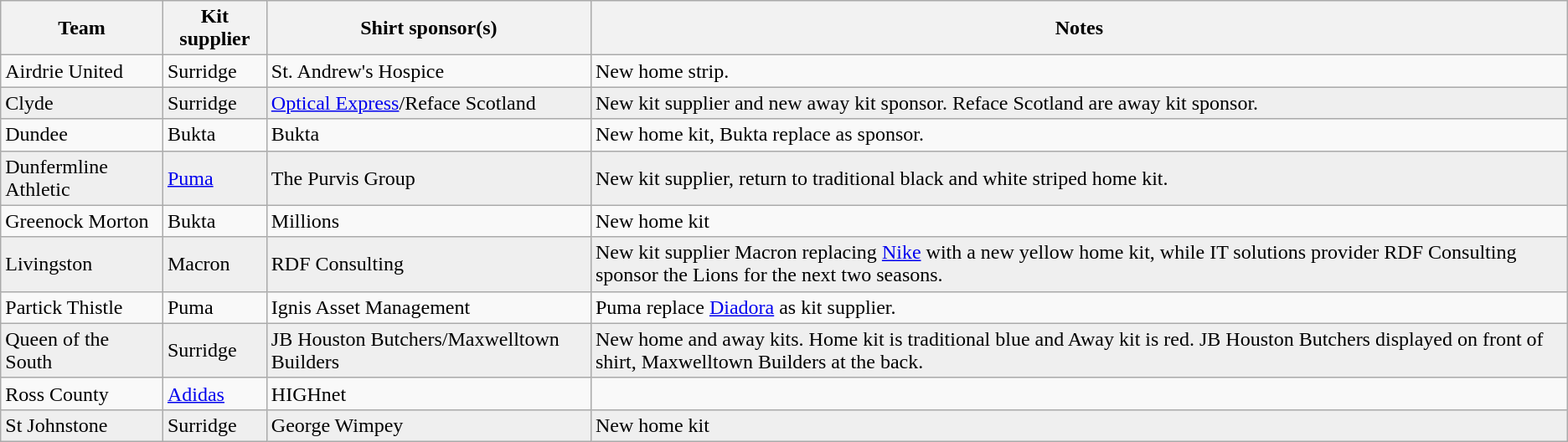<table class="wikitable">
<tr>
<th>Team</th>
<th>Kit supplier</th>
<th>Shirt sponsor(s)</th>
<th>Notes</th>
</tr>
<tr>
<td>Airdrie United</td>
<td>Surridge</td>
<td>St. Andrew's Hospice</td>
<td>New home strip.</td>
</tr>
<tr bgcolor="#EFEFEF">
<td>Clyde</td>
<td>Surridge</td>
<td><a href='#'>Optical Express</a>/Reface Scotland</td>
<td>New kit supplier and new away kit sponsor. Reface Scotland are away kit sponsor.</td>
</tr>
<tr>
<td>Dundee</td>
<td>Bukta</td>
<td>Bukta</td>
<td>New home kit, Bukta replace  as sponsor.</td>
</tr>
<tr bgcolor="#EFEFEF">
<td>Dunfermline Athletic</td>
<td><a href='#'>Puma</a></td>
<td>The Purvis Group</td>
<td>New kit supplier, return to traditional black and white striped home kit.</td>
</tr>
<tr>
<td>Greenock Morton</td>
<td>Bukta</td>
<td>Millions</td>
<td>New home kit</td>
</tr>
<tr bgcolor="#EFEFEF">
<td>Livingston</td>
<td>Macron</td>
<td>RDF Consulting</td>
<td>New kit supplier Macron replacing <a href='#'>Nike</a> with a new yellow home kit, while IT solutions provider RDF Consulting sponsor the Lions for the next two seasons.</td>
</tr>
<tr>
<td>Partick Thistle</td>
<td>Puma</td>
<td>Ignis Asset Management</td>
<td>Puma replace <a href='#'>Diadora</a> as kit supplier.</td>
</tr>
<tr bgcolor="#EFEFEF">
<td>Queen of the South</td>
<td>Surridge</td>
<td>JB Houston Butchers/Maxwelltown Builders</td>
<td>New home and away kits. Home kit is traditional blue and Away kit is red. JB Houston Butchers displayed on front of shirt, Maxwelltown Builders at the back.</td>
</tr>
<tr>
<td>Ross County</td>
<td><a href='#'>Adidas</a></td>
<td>HIGHnet</td>
<td></td>
</tr>
<tr bgcolor="#EFEFEF">
<td>St Johnstone</td>
<td>Surridge</td>
<td>George Wimpey</td>
<td>New home kit</td>
</tr>
</table>
